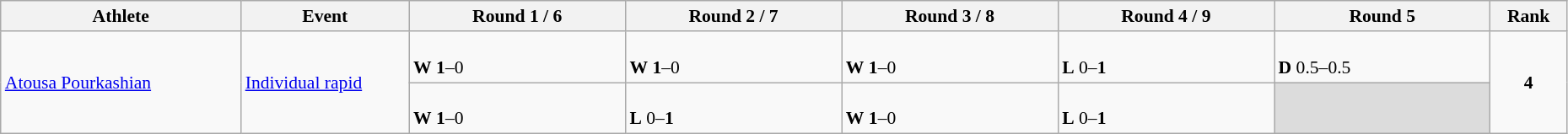<table class="wikitable" width="98%" style="text-align:left; font-size:90%">
<tr>
<th width="10%">Athlete</th>
<th width="7%">Event</th>
<th width="9%">Round 1 / 6</th>
<th width="9%">Round 2 / 7</th>
<th width="9%">Round 3 / 8</th>
<th width="9%">Round 4 / 9</th>
<th width="9%">Round 5</th>
<th width="3%">Rank</th>
</tr>
<tr>
<td rowspan=2><a href='#'>Atousa Pourkashian</a></td>
<td rowspan=2><a href='#'>Individual rapid</a></td>
<td><br><strong>W</strong> <strong>1</strong>–0</td>
<td><br><strong>W</strong> <strong>1</strong>–0</td>
<td><br><strong>W</strong> <strong>1</strong>–0</td>
<td><br><strong>L</strong> 0–<strong>1</strong></td>
<td><br><strong>D</strong> 0.5–0.5</td>
<td rowspan=2 align=center><strong>4</strong></td>
</tr>
<tr>
<td><br><strong>W</strong> <strong>1</strong>–0</td>
<td><br><strong>L</strong> 0–<strong>1</strong></td>
<td><br><strong>W</strong> <strong>1</strong>–0</td>
<td><br><strong>L</strong> 0–<strong>1</strong></td>
<td bgcolor=#DCDCDC></td>
</tr>
</table>
